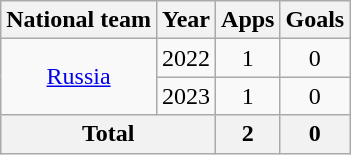<table class=wikitable style=text-align:center>
<tr>
<th>National team</th>
<th>Year</th>
<th>Apps</th>
<th>Goals</th>
</tr>
<tr>
<td rowspan="2"><a href='#'>Russia</a></td>
<td>2022</td>
<td>1</td>
<td>0</td>
</tr>
<tr>
<td>2023</td>
<td>1</td>
<td>0</td>
</tr>
<tr>
<th colspan=2>Total</th>
<th>2</th>
<th>0</th>
</tr>
</table>
